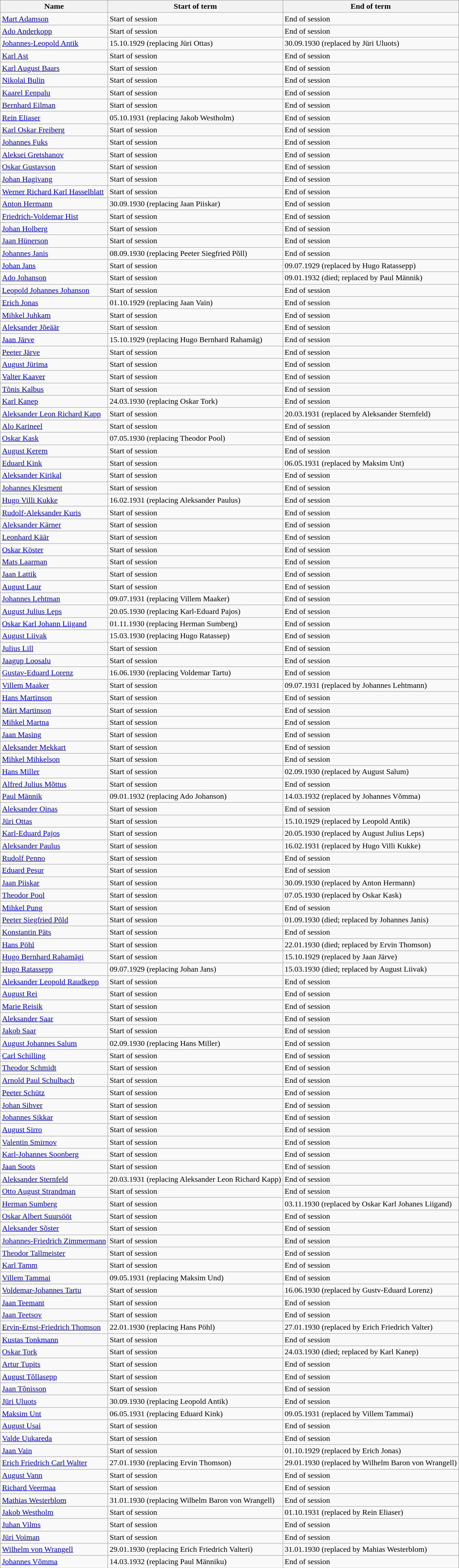<table class="wikitable">
<tr>
<th>Name</th>
<th>Start of term</th>
<th>End of term</th>
</tr>
<tr>
<td><a href='#'>Mart Adamson</a></td>
<td>Start of session</td>
<td>End of session</td>
</tr>
<tr>
<td><a href='#'>Ado Anderkopp</a></td>
<td>Start of session</td>
<td>End of session</td>
</tr>
<tr>
<td><a href='#'>Johannes-Leopold Antik</a></td>
<td>15.10.1929 (replacing Jüri Ottas)</td>
<td>30.09.1930 (replaced by Jüri Uluots)</td>
</tr>
<tr>
<td><a href='#'>Karl Ast</a></td>
<td>Start of session</td>
<td>End of session</td>
</tr>
<tr>
<td><a href='#'>Karl August Baars</a></td>
<td>Start of session</td>
<td>End of session</td>
</tr>
<tr>
<td><a href='#'>Nikolai Bulin</a></td>
<td>Start of session</td>
<td>End of session</td>
</tr>
<tr>
<td><a href='#'>Kaarel Eenpalu</a></td>
<td>Start of session</td>
<td>End of session</td>
</tr>
<tr>
<td><a href='#'>Bernhard Eilman</a></td>
<td>Start of session</td>
<td>End of session</td>
</tr>
<tr>
<td><a href='#'>Rein Eliaser</a></td>
<td>05.10.1931 (replacing Jakob Westholm)</td>
<td>End of session</td>
</tr>
<tr>
<td><a href='#'>Karl Oskar Freiberg</a></td>
<td>Start of session</td>
<td>End of session</td>
</tr>
<tr>
<td><a href='#'>Johannes Fuks</a></td>
<td>Start of session</td>
<td>End of session</td>
</tr>
<tr>
<td><a href='#'>Aleksei Gretshanov</a></td>
<td>Start of session</td>
<td>End of session</td>
</tr>
<tr>
<td><a href='#'>Oskar Gustavson</a></td>
<td>Start of session</td>
<td>End of session</td>
</tr>
<tr>
<td><a href='#'>Johan Hagivang</a></td>
<td>Start of session</td>
<td>End of session</td>
</tr>
<tr>
<td><a href='#'>Werner Richard Karl Hasselblatt</a></td>
<td>Start of session</td>
<td>End of session</td>
</tr>
<tr>
<td><a href='#'>Anton Hermann</a></td>
<td>30.09.1930 (replacing Jaan Piiskar)</td>
<td>End of session</td>
</tr>
<tr>
<td><a href='#'>Friedrich-Voldemar Hist</a></td>
<td>Start of session</td>
<td>End of session</td>
</tr>
<tr>
<td><a href='#'>Johan Holberg</a></td>
<td>Start of session</td>
<td>End of session</td>
</tr>
<tr>
<td><a href='#'>Jaan Hünerson</a></td>
<td>Start of session</td>
<td>End of session</td>
</tr>
<tr>
<td><a href='#'>Johannes Janis</a></td>
<td>08.09.1930 (replacing Peeter Siegfried Põll)</td>
<td>End of session</td>
</tr>
<tr>
<td><a href='#'>Johan Jans</a></td>
<td>Start of session</td>
<td>09.07.1929 (replaced by Hugo Ratassepp)</td>
</tr>
<tr>
<td><a href='#'>Ado Johanson</a></td>
<td>Start of session</td>
<td>09.01.1932 (died; replaced by Paul Männik)</td>
</tr>
<tr>
<td><a href='#'>Leopold Johannes Johanson</a></td>
<td>Start of session</td>
<td>End of session</td>
</tr>
<tr>
<td><a href='#'>Erich Jonas</a></td>
<td>01.10.1929 (replacing Jaan Vain)</td>
<td>End of session</td>
</tr>
<tr>
<td><a href='#'>Mihkel Juhkam</a></td>
<td>Start of session</td>
<td>End of session</td>
</tr>
<tr>
<td><a href='#'>Aleksander Jõeäär</a></td>
<td>Start of session</td>
<td>End of session</td>
</tr>
<tr>
<td><a href='#'>Jaan Järve</a></td>
<td>15.10.1929 (replacing Hugo Bernhard Rahamäg)</td>
<td>End of session</td>
</tr>
<tr>
<td><a href='#'>Peeter Järve</a></td>
<td>Start of session</td>
<td>End of session</td>
</tr>
<tr>
<td><a href='#'>August Jürima</a></td>
<td>Start of session</td>
<td>End of session</td>
</tr>
<tr>
<td><a href='#'>Valter Kaaver</a></td>
<td>Start of session</td>
<td>End of session</td>
</tr>
<tr>
<td><a href='#'>Tõnis Kalbus</a></td>
<td>Start of session</td>
<td>End of session</td>
</tr>
<tr>
<td><a href='#'>Karl Kanep</a></td>
<td>24.03.1930 (replacing Oskar Tork)</td>
<td>End of session</td>
</tr>
<tr>
<td><a href='#'>Aleksander Leon Richard Kapp</a></td>
<td>Start of session</td>
<td>20.03.1931 (replaced by Aleksander Sternfeld)</td>
</tr>
<tr>
<td><a href='#'>Alo Karineel</a></td>
<td>Start of session</td>
<td>End of session</td>
</tr>
<tr>
<td><a href='#'>Oskar Kask</a></td>
<td>07.05.1930 (replacing Theodor Pool)</td>
<td>End of session</td>
</tr>
<tr>
<td><a href='#'>August Kerem</a></td>
<td>Start of session</td>
<td>End of session</td>
</tr>
<tr>
<td><a href='#'>Eduard Kink</a></td>
<td>Start of session</td>
<td>06.05.1931 (replaced by Maksim Unt)</td>
</tr>
<tr>
<td><a href='#'>Aleksander Kirikal</a></td>
<td>Start of session</td>
<td>End of session</td>
</tr>
<tr>
<td><a href='#'>Johannes Klesment</a></td>
<td>Start of session</td>
<td>End of session</td>
</tr>
<tr>
<td><a href='#'>Hugo Villi Kukke</a></td>
<td>16.02.1931 (replacing Aleksander Paulus)</td>
<td>End of session</td>
</tr>
<tr>
<td><a href='#'>Rudolf-Aleksander Kuris</a></td>
<td>Start of session</td>
<td>End of session</td>
</tr>
<tr>
<td><a href='#'>Aleksander Kärner</a></td>
<td>Start of session</td>
<td>End of session</td>
</tr>
<tr>
<td><a href='#'>Leonhard Käär</a></td>
<td>Start of session</td>
<td>End of session</td>
</tr>
<tr>
<td><a href='#'>Oskar Köster</a></td>
<td>Start of session</td>
<td>End of session</td>
</tr>
<tr>
<td><a href='#'>Mats Laarman</a></td>
<td>Start of session</td>
<td>End of session</td>
</tr>
<tr>
<td><a href='#'>Jaan Lattik</a></td>
<td>Start of session</td>
<td>End of session</td>
</tr>
<tr>
<td><a href='#'>August Laur</a></td>
<td>Start of session</td>
<td>End of session</td>
</tr>
<tr>
<td><a href='#'>Johannes Lehtman</a></td>
<td>09.07.1931 (replacing Villem Maaker)</td>
<td>End of session</td>
</tr>
<tr>
<td><a href='#'>August Julius Leps</a></td>
<td>20.05.1930 (replacing Karl-Eduard Pajos)</td>
<td>End of session</td>
</tr>
<tr>
<td><a href='#'>Oskar Karl Johann Liigand</a></td>
<td>01.11.1930 (replacing Herman Sumberg)</td>
<td>End of session</td>
</tr>
<tr>
<td><a href='#'>August Liivak</a></td>
<td>15.03.1930 (replacing Hugo Ratassep)</td>
<td>End of session</td>
</tr>
<tr>
<td><a href='#'>Julius Lill</a></td>
<td>Start of session</td>
<td>End of session</td>
</tr>
<tr>
<td><a href='#'>Jaagup Loosalu</a></td>
<td>Start of session</td>
<td>End of session</td>
</tr>
<tr>
<td><a href='#'>Gustav-Eduard Lorenz</a></td>
<td>16.06.1930 (replacing Voldemar Tartu)</td>
<td>End of session</td>
</tr>
<tr>
<td><a href='#'>Villem Maaker</a></td>
<td>Start of session</td>
<td>09.07.1931 (replaced by Johannes Lehtmann)</td>
</tr>
<tr>
<td><a href='#'>Hans Martinson</a></td>
<td>Start of session</td>
<td>End of session</td>
</tr>
<tr>
<td><a href='#'>Märt Martinson</a></td>
<td>Start of session</td>
<td>End of session</td>
</tr>
<tr>
<td><a href='#'>Mihkel Martna</a></td>
<td>Start of session</td>
<td>End of session</td>
</tr>
<tr>
<td><a href='#'>Jaan Masing</a></td>
<td>Start of session</td>
<td>End of session</td>
</tr>
<tr>
<td><a href='#'>Aleksander Mekkart</a></td>
<td>Start of session</td>
<td>End of session</td>
</tr>
<tr>
<td><a href='#'>Mihkel Mihkelson</a></td>
<td>Start of session</td>
<td>End of session</td>
</tr>
<tr>
<td><a href='#'>Hans Miller</a></td>
<td>Start of session</td>
<td>02.09.1930 (replaced by August Salum)</td>
</tr>
<tr>
<td><a href='#'>Alfred Julius Mõttus</a></td>
<td>Start of session</td>
<td>End of session</td>
</tr>
<tr>
<td><a href='#'>Paul Männik</a></td>
<td>09.01.1932 (replacing Ado Johanson)</td>
<td>14.03.1932 (replaced by Johannes Võmma)</td>
</tr>
<tr>
<td><a href='#'>Aleksander Oinas</a></td>
<td>Start of session</td>
<td>End of session</td>
</tr>
<tr>
<td><a href='#'>Jüri Ottas</a></td>
<td>Start of session</td>
<td>15.10.1929 (replaced by Leopold Antik)</td>
</tr>
<tr>
<td><a href='#'>Karl-Eduard Pajos</a></td>
<td>Start of session</td>
<td>20.05.1930 (replaced by August Julius Leps)</td>
</tr>
<tr>
<td><a href='#'>Aleksander Paulus</a></td>
<td>Start of session</td>
<td>16.02.1931 (replaced by Hugo Villi Kukke)</td>
</tr>
<tr>
<td><a href='#'>Rudolf Penno</a></td>
<td>Start of session</td>
<td>End of session</td>
</tr>
<tr>
<td><a href='#'>Eduard Pesur</a></td>
<td>Start of session</td>
<td>End of session</td>
</tr>
<tr>
<td><a href='#'>Jaan Piiskar</a></td>
<td>Start of session</td>
<td>30.09.1930 (replaced by Anton Hermann)</td>
</tr>
<tr>
<td><a href='#'>Theodor Pool</a></td>
<td>Start of session</td>
<td>07.05.1930 (replaced by Oskar Kask)</td>
</tr>
<tr>
<td><a href='#'>Mihkel Pung</a></td>
<td>Start of session</td>
<td>End of session</td>
</tr>
<tr>
<td><a href='#'>Peeter Siegfried Põld</a></td>
<td>Start of session</td>
<td>01.09.1930 (died; replaced by Johannes Janis)</td>
</tr>
<tr>
<td><a href='#'>Konstantin Päts</a></td>
<td>Start of session</td>
<td>End of session</td>
</tr>
<tr>
<td><a href='#'>Hans Pöhl</a></td>
<td>Start of session</td>
<td>22.01.1930 (died; replaced by Ervin Thomson)</td>
</tr>
<tr>
<td><a href='#'>Hugo Bernhard Rahamägi</a></td>
<td>Start of session</td>
<td>15.10.1929 (replaced by Jaan Järve)</td>
</tr>
<tr>
<td><a href='#'>Hugo Ratassepp</a></td>
<td>09.07.1929 (replacing Johan Jans)</td>
<td>15.03.1930 (died; replaced by August Liivak)</td>
</tr>
<tr>
<td><a href='#'>Aleksander Leopold Raudkepp</a></td>
<td>Start of session</td>
<td>End of session</td>
</tr>
<tr>
<td><a href='#'>August Rei</a></td>
<td>Start of session</td>
<td>End of session</td>
</tr>
<tr>
<td><a href='#'>Marie Reisik</a></td>
<td>Start of session</td>
<td>End of session</td>
</tr>
<tr>
<td><a href='#'>Aleksander Saar</a></td>
<td>Start of session</td>
<td>End of session</td>
</tr>
<tr>
<td><a href='#'>Jakob Saar</a></td>
<td>Start of session</td>
<td>End of session</td>
</tr>
<tr>
<td><a href='#'>August Johannes Salum</a></td>
<td>02.09.1930 (replacing Hans Miller)</td>
<td>End of session</td>
</tr>
<tr>
<td><a href='#'>Carl Schilling</a></td>
<td>Start of session</td>
<td>End of session</td>
</tr>
<tr>
<td><a href='#'>Theodor Schmidt</a></td>
<td>Start of session</td>
<td>End of session</td>
</tr>
<tr>
<td><a href='#'>Arnold Paul Schulbach</a></td>
<td>Start of session</td>
<td>End of session</td>
</tr>
<tr>
<td><a href='#'>Peeter Schütz</a></td>
<td>Start of session</td>
<td>End of session</td>
</tr>
<tr>
<td><a href='#'>Johan Sihver</a></td>
<td>Start of session</td>
<td>End of session</td>
</tr>
<tr>
<td><a href='#'>Johannes Sikkar</a></td>
<td>Start of session</td>
<td>End of session</td>
</tr>
<tr>
<td><a href='#'>August Sirro</a></td>
<td>Start of session</td>
<td>End of session</td>
</tr>
<tr>
<td><a href='#'>Valentin Smirnov</a></td>
<td>Start of session</td>
<td>End of session</td>
</tr>
<tr>
<td><a href='#'>Karl-Johannes Soonberg</a></td>
<td>Start of session</td>
<td>End of session</td>
</tr>
<tr>
<td><a href='#'>Jaan Soots</a></td>
<td>Start of session</td>
<td>End of session</td>
</tr>
<tr>
<td><a href='#'>Aleksander Sternfeld</a></td>
<td>20.03.1931 (replacing Aleksander Leon Richard Kapp)</td>
<td>End of session</td>
</tr>
<tr>
<td><a href='#'>Otto August Strandman</a></td>
<td>Start of session</td>
<td>End of session</td>
</tr>
<tr>
<td><a href='#'>Herman Sumberg</a></td>
<td>Start of session</td>
<td>03.11.1930 (replaced by Oskar Karl Johanes Liigand)</td>
</tr>
<tr>
<td><a href='#'>Oskar Albert Suursööt</a></td>
<td>Start of session</td>
<td>End of session</td>
</tr>
<tr>
<td><a href='#'>Aleksander Sõster</a></td>
<td>Start of session</td>
<td>End of session</td>
</tr>
<tr>
<td><a href='#'>Johannes-Friedrich Zimmermann</a></td>
<td>Start of session</td>
<td>End of session</td>
</tr>
<tr>
<td><a href='#'>Theodor Tallmeister</a></td>
<td>Start of session</td>
<td>End of session</td>
</tr>
<tr>
<td><a href='#'>Karl Tamm</a></td>
<td>Start of session</td>
<td>End of session</td>
</tr>
<tr>
<td><a href='#'>Villem Tammai</a></td>
<td>09.05.1931 (replacing Maksim Und)</td>
<td>End of session</td>
</tr>
<tr>
<td><a href='#'>Voldemar-Johannes Tartu</a></td>
<td>Start of session</td>
<td>16.06.1930 (replaced by Gustv-Eduard Lorenz)</td>
</tr>
<tr>
<td><a href='#'>Jaan Teemant</a></td>
<td>Start of session</td>
<td>End of session</td>
</tr>
<tr>
<td><a href='#'>Jaan Teetsov</a></td>
<td>Start of session</td>
<td>End of session</td>
</tr>
<tr>
<td><a href='#'>Ervin-Ernst-Friedrich Thomson</a></td>
<td>22.01.1930 (replacing Hans Pöhl)</td>
<td>27.01.1930 (replaced by Erich Friedrich Valter)</td>
</tr>
<tr>
<td><a href='#'>Kustas Tonkmann</a></td>
<td>Start of session</td>
<td>End of session</td>
</tr>
<tr>
<td><a href='#'>Oskar Tork</a></td>
<td>Start of session</td>
<td>24.03.1930 (died; replaced by Karl Kanep)</td>
</tr>
<tr>
<td><a href='#'>Artur Tupits</a></td>
<td>Start of session</td>
<td>End of session</td>
</tr>
<tr>
<td><a href='#'>August Tõllasepp</a></td>
<td>Start of session</td>
<td>End of session</td>
</tr>
<tr>
<td><a href='#'>Jaan Tõnisson</a></td>
<td>Start of session</td>
<td>End of session</td>
</tr>
<tr>
<td><a href='#'>Jüri Uluots</a></td>
<td>30.09.1930 (replacing Leopold Antik)</td>
<td>End of session</td>
</tr>
<tr>
<td><a href='#'>Maksim Unt</a></td>
<td>06.05.1931 (replacing Eduard Kink)</td>
<td>09.05.1931 (replaced by Villem Tammai)</td>
</tr>
<tr>
<td><a href='#'>August Usai</a></td>
<td>Start of session</td>
<td>End of session</td>
</tr>
<tr>
<td><a href='#'>Valde Uukareda</a></td>
<td>Start of session</td>
<td>End of session</td>
</tr>
<tr>
<td><a href='#'>Jaan Vain</a></td>
<td>Start of session</td>
<td>01.10.1929 (replaced by Erich Jonas)</td>
</tr>
<tr>
<td><a href='#'>Erich Friedrich Carl Walter</a></td>
<td>27.01.1930 (replacing Ervin Thomson)</td>
<td>29.01.1930 (replaced by Wilhelm Baron von Wrangell)</td>
</tr>
<tr>
<td><a href='#'>August Vann</a></td>
<td>Start of session</td>
<td>End of session</td>
</tr>
<tr>
<td><a href='#'>Richard Veermaa</a></td>
<td>Start of session</td>
<td>End of session</td>
</tr>
<tr>
<td><a href='#'>Mathias Westerblom</a></td>
<td>31.01.1930 (replacing Wilhelm Baron von Wrangell)</td>
<td>End of session</td>
</tr>
<tr>
<td><a href='#'>Jakob Westholm</a></td>
<td>Start of session</td>
<td>01.10.1931 (replaced by Rein Eliaser)</td>
</tr>
<tr>
<td><a href='#'>Juhan Vilms</a></td>
<td>Start of session</td>
<td>End of session</td>
</tr>
<tr>
<td><a href='#'>Jüri Voiman</a></td>
<td>Start of session</td>
<td>End of session</td>
</tr>
<tr>
<td><a href='#'>Wilhelm von Wrangell</a></td>
<td>29.01.1930 (replacing Erich Friedrich Valteri)</td>
<td>31.01.1930 (replaced by Mahias Westerblom)</td>
</tr>
<tr>
<td><a href='#'>Johannes Võmma</a></td>
<td>14.03.1932 (replacing Paul Männiku)</td>
<td>End of session</td>
</tr>
</table>
